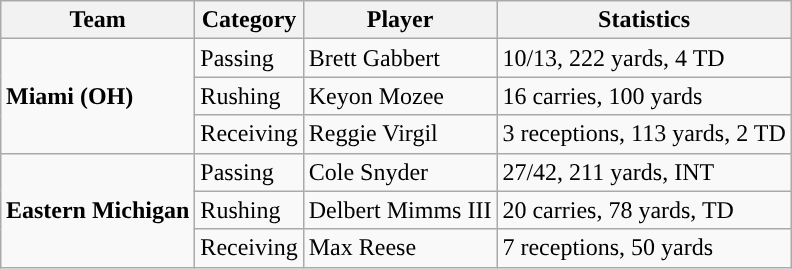<table class="wikitable" style="float: right;">
<tr>
<th>Team</th>
<th>Category</th>
<th>Player</th>
<th>Statistics</th>
</tr>
<tr>
<td rowspan=3><strong>Miami (OH)</strong></td>
<td>Passing</td>
<td>Brett Gabbert</td>
<td>10/13, 222 yards, 4 TD</td>
</tr>
<tr>
<td>Rushing</td>
<td>Keyon Mozee</td>
<td>16 carries, 100 yards</td>
</tr>
<tr>
<td>Receiving</td>
<td>Reggie Virgil</td>
<td>3 receptions, 113 yards, 2 TD</td>
</tr>
<tr>
<td rowspan=3><strong>Eastern Michigan</strong></td>
<td>Passing</td>
<td>Cole Snyder</td>
<td>27/42, 211 yards, INT</td>
</tr>
<tr>
<td>Rushing</td>
<td>Delbert Mimms III</td>
<td>20 carries, 78 yards, TD</td>
</tr>
<tr>
<td>Receiving</td>
<td>Max Reese</td>
<td>7 receptions, 50 yards</td>
</tr>
</table>
